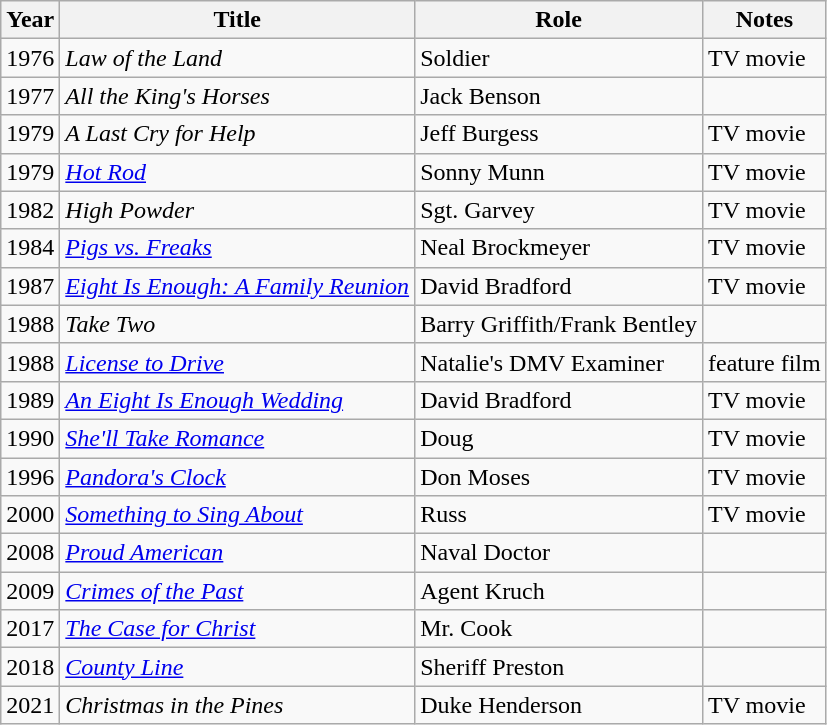<table class="wikitable sortable">
<tr>
<th rowspan="1">Year</th>
<th rowspan="1">Title</th>
<th rowspan="1">Role</th>
<th rowspan="1" class="unsortable">Notes</th>
</tr>
<tr>
<td>1976</td>
<td><em>Law of the Land</em></td>
<td>Soldier</td>
<td>TV movie</td>
</tr>
<tr>
<td>1977</td>
<td><em>All the King's Horses</em></td>
<td>Jack Benson</td>
<td></td>
</tr>
<tr>
<td>1979</td>
<td><em>A Last Cry for Help</em></td>
<td>Jeff Burgess</td>
<td>TV movie</td>
</tr>
<tr>
<td>1979</td>
<td><em><a href='#'>Hot Rod</a></em></td>
<td>Sonny Munn</td>
<td>TV movie</td>
</tr>
<tr>
<td>1982</td>
<td><em>High Powder</em></td>
<td>Sgt. Garvey</td>
<td>TV movie</td>
</tr>
<tr>
<td>1984</td>
<td><em><a href='#'>Pigs vs. Freaks</a></em></td>
<td>Neal Brockmeyer</td>
<td>TV movie</td>
</tr>
<tr>
<td>1987</td>
<td><em><a href='#'>Eight Is Enough: A Family Reunion</a></em></td>
<td>David Bradford</td>
<td>TV movie</td>
</tr>
<tr>
<td>1988</td>
<td><em>Take Two</em></td>
<td>Barry Griffith/Frank Bentley</td>
<td></td>
</tr>
<tr>
<td>1988</td>
<td><em><a href='#'>License to Drive</a></em></td>
<td>Natalie's DMV Examiner</td>
<td>feature film</td>
</tr>
<tr>
<td>1989</td>
<td><em><a href='#'>An Eight Is Enough Wedding</a></em></td>
<td>David Bradford</td>
<td>TV movie</td>
</tr>
<tr>
<td>1990</td>
<td><em><a href='#'>She'll Take Romance</a></em></td>
<td>Doug</td>
<td>TV movie</td>
</tr>
<tr>
<td>1996</td>
<td><em><a href='#'>Pandora's Clock</a></em></td>
<td>Don Moses</td>
<td>TV movie</td>
</tr>
<tr>
<td>2000</td>
<td><em><a href='#'>Something to Sing About</a></em></td>
<td>Russ</td>
<td>TV movie</td>
</tr>
<tr>
<td>2008</td>
<td><em><a href='#'>Proud American</a></em></td>
<td>Naval Doctor</td>
<td></td>
</tr>
<tr>
<td>2009</td>
<td><em><a href='#'>Crimes of the Past</a></em></td>
<td>Agent Kruch</td>
<td></td>
</tr>
<tr>
<td>2017</td>
<td><em><a href='#'>The Case for Christ</a></em></td>
<td>Mr. Cook</td>
<td></td>
</tr>
<tr>
<td>2018</td>
<td><em><a href='#'>County Line</a></em></td>
<td>Sheriff Preston</td>
<td></td>
</tr>
<tr>
<td>2021</td>
<td><em>Christmas in the Pines</em></td>
<td>Duke Henderson</td>
<td>TV movie</td>
</tr>
</table>
